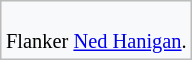<table style="float:left; margin:0.1em 0.5em 1.5em 0; border:1px solid #bbb; background-color:#f8f9fa;">
<tr style="font-size:85%; padding:5px 1px;">
<td style="vertical-align: top;"><br>Flanker <a href='#'>Ned Hanigan</a>.</td>
</tr>
</table>
